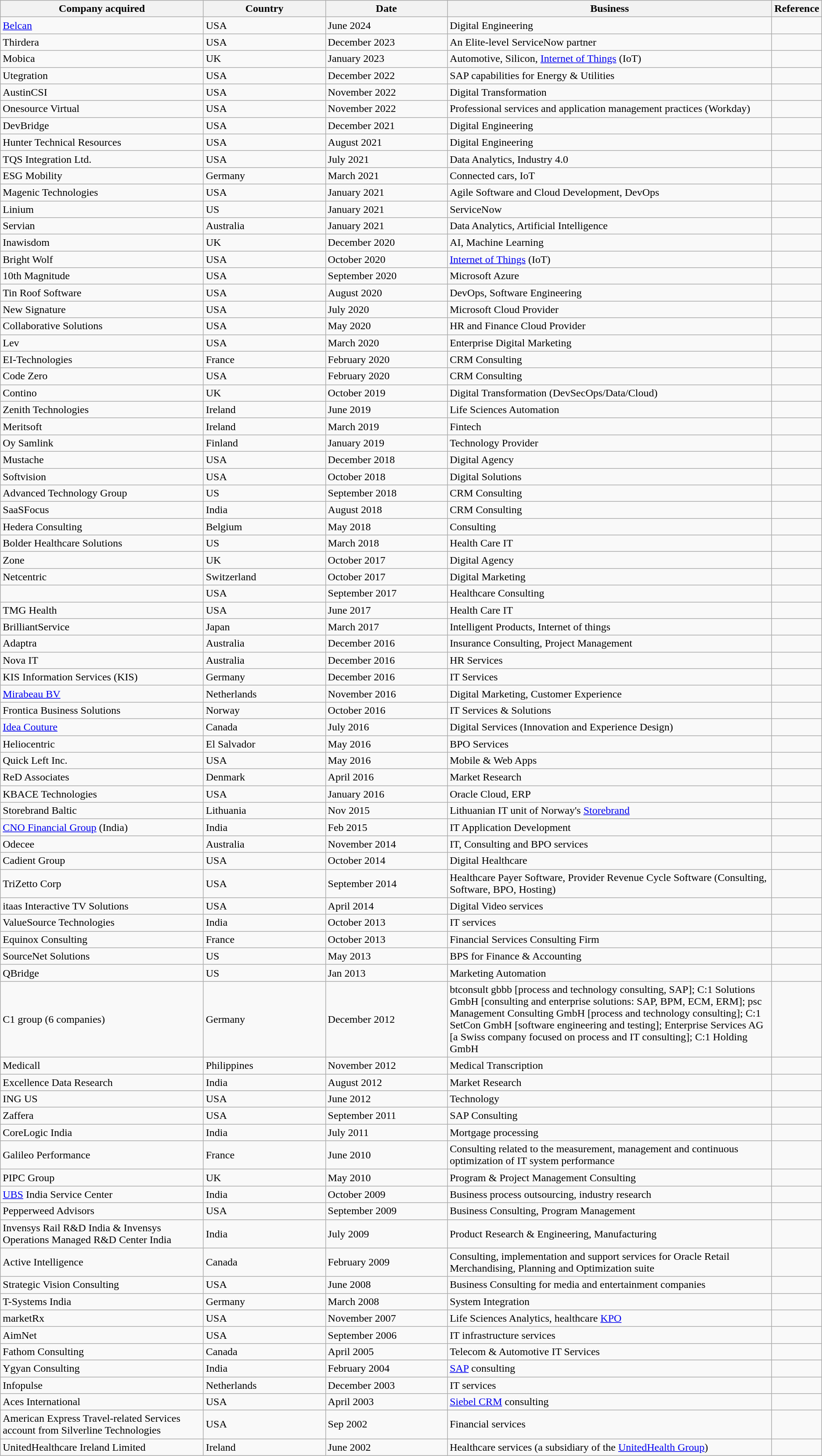<table class="wikitable sortable">
<tr>
<th width="25%">Company acquired</th>
<th width="15%">Country</th>
<th width="15%" data-sort-type="usLongDate">Date</th>
<th width="40%">Business</th>
<th width="5%">Reference</th>
</tr>
<tr>
<td><a href='#'>Belcan</a></td>
<td> USA</td>
<td>June 2024</td>
<td>Digital Engineering</td>
<td></td>
</tr>
<tr>
<td>Thirdera</td>
<td> USA</td>
<td>December 2023</td>
<td>An Elite-level ServiceNow partner</td>
<td></td>
</tr>
<tr>
<td>Mobica</td>
<td> UK</td>
<td>January 2023</td>
<td>Automotive, Silicon, <a href='#'>Internet of Things</a> (IoT)</td>
<td></td>
</tr>
<tr>
<td>Utegration</td>
<td> USA</td>
<td>December 2022</td>
<td>SAP capabilities for Energy & Utilities</td>
<td></td>
</tr>
<tr>
<td>AustinCSI</td>
<td> USA</td>
<td>November 2022</td>
<td>Digital Transformation</td>
<td></td>
</tr>
<tr>
<td>Onesource Virtual</td>
<td> USA</td>
<td>November 2022</td>
<td>Professional services and application management practices (Workday)</td>
<td></td>
</tr>
<tr>
<td>DevBridge</td>
<td> USA</td>
<td>December 2021</td>
<td>Digital Engineering</td>
<td></td>
</tr>
<tr>
<td>Hunter Technical Resources</td>
<td> USA</td>
<td>August 2021</td>
<td>Digital Engineering</td>
<td></td>
</tr>
<tr>
<td>TQS Integration Ltd.</td>
<td> USA</td>
<td>July 2021</td>
<td>Data Analytics, Industry 4.0</td>
<td></td>
</tr>
<tr>
<td>ESG Mobility</td>
<td> Germany</td>
<td>March 2021</td>
<td>Connected cars, IoT</td>
<td></td>
</tr>
<tr>
<td>Magenic Technologies</td>
<td> USA</td>
<td>January 2021</td>
<td>Agile Software and Cloud Development, DevOps</td>
<td></td>
</tr>
<tr>
<td>Linium</td>
<td> US</td>
<td>January 2021</td>
<td>ServiceNow</td>
<td></td>
</tr>
<tr>
<td>Servian</td>
<td> Australia</td>
<td>January 2021</td>
<td>Data Analytics, Artificial Intelligence</td>
<td></td>
</tr>
<tr>
<td>Inawisdom</td>
<td> UK</td>
<td>December 2020</td>
<td>AI, Machine Learning</td>
<td></td>
</tr>
<tr>
<td>Bright Wolf</td>
<td> USA</td>
<td>October 2020</td>
<td><a href='#'>Internet of Things</a> (IoT)</td>
<td></td>
</tr>
<tr>
<td>10th Magnitude</td>
<td> USA</td>
<td>September 2020</td>
<td>Microsoft Azure</td>
<td></td>
</tr>
<tr>
<td>Tin Roof Software</td>
<td> USA</td>
<td>August 2020</td>
<td>DevOps, Software Engineering</td>
<td></td>
</tr>
<tr>
<td>New Signature</td>
<td> USA</td>
<td>July 2020</td>
<td>Microsoft Cloud Provider</td>
<td></td>
</tr>
<tr>
<td>Collaborative Solutions</td>
<td> USA</td>
<td>May 2020</td>
<td>HR and Finance Cloud Provider</td>
<td></td>
</tr>
<tr>
<td>Lev</td>
<td> USA</td>
<td>March 2020</td>
<td>Enterprise Digital Marketing</td>
<td></td>
</tr>
<tr>
<td>EI-Technologies</td>
<td> France</td>
<td>February 2020</td>
<td>CRM Consulting</td>
<td></td>
</tr>
<tr>
<td>Code Zero</td>
<td> USA</td>
<td>February 2020</td>
<td>CRM Consulting</td>
<td></td>
</tr>
<tr>
<td>Contino</td>
<td> UK</td>
<td>October 2019</td>
<td>Digital Transformation (DevSecOps/Data/Cloud)</td>
<td></td>
</tr>
<tr>
<td>Zenith Technologies</td>
<td> Ireland</td>
<td>June 2019</td>
<td>Life Sciences Automation</td>
<td></td>
</tr>
<tr>
<td>Meritsoft</td>
<td> Ireland</td>
<td>March 2019</td>
<td>Fintech</td>
<td></td>
</tr>
<tr>
<td>Oy Samlink</td>
<td> Finland</td>
<td>January 2019</td>
<td>Technology Provider</td>
<td></td>
</tr>
<tr>
<td>Mustache</td>
<td> USA</td>
<td>December 2018</td>
<td>Digital Agency</td>
<td></td>
</tr>
<tr>
<td>Softvision</td>
<td> USA</td>
<td>October 2018</td>
<td>Digital Solutions</td>
<td></td>
</tr>
<tr>
<td>Advanced Technology Group</td>
<td> US</td>
<td>September 2018</td>
<td>CRM Consulting</td>
<td></td>
</tr>
<tr>
<td>SaaSFocus</td>
<td> India</td>
<td>August 2018</td>
<td>CRM Consulting</td>
<td></td>
</tr>
<tr>
<td>Hedera Consulting</td>
<td> Belgium</td>
<td>May 2018</td>
<td>Consulting</td>
<td></td>
</tr>
<tr>
<td>Bolder Healthcare Solutions</td>
<td> US</td>
<td>March 2018</td>
<td>Health Care IT</td>
<td></td>
</tr>
<tr>
<td>Zone</td>
<td> UK</td>
<td>October 2017</td>
<td>Digital Agency</td>
<td></td>
</tr>
<tr>
<td>Netcentric</td>
<td> Switzerland</td>
<td>October 2017</td>
<td>Digital Marketing</td>
<td></td>
</tr>
<tr>
<td></td>
<td> USA</td>
<td>September 2017</td>
<td>Healthcare Consulting</td>
<td></td>
</tr>
<tr>
<td>TMG Health</td>
<td> USA</td>
<td>June 2017</td>
<td>Health Care IT</td>
<td></td>
</tr>
<tr>
<td>BrilliantService</td>
<td> Japan</td>
<td>March 2017</td>
<td>Intelligent Products, Internet of things</td>
<td></td>
</tr>
<tr>
<td>Adaptra</td>
<td> Australia</td>
<td>December 2016</td>
<td>Insurance Consulting, Project Management</td>
<td></td>
</tr>
<tr>
<td>Nova IT</td>
<td> Australia</td>
<td>December 2016</td>
<td>HR Services</td>
<td></td>
</tr>
<tr>
<td>KIS Information Services (KIS)</td>
<td> Germany</td>
<td>December 2016</td>
<td>IT Services</td>
<td></td>
</tr>
<tr>
<td><a href='#'>Mirabeau BV</a></td>
<td> Netherlands</td>
<td>November 2016</td>
<td>Digital Marketing, Customer Experience</td>
<td></td>
</tr>
<tr>
<td>Frontica Business Solutions</td>
<td> Norway</td>
<td>October 2016</td>
<td>IT Services & Solutions</td>
<td></td>
</tr>
<tr>
<td><a href='#'>Idea Couture</a></td>
<td> Canada</td>
<td>July 2016</td>
<td>Digital Services (Innovation and Experience Design)</td>
<td></td>
</tr>
<tr>
<td>Heliocentric</td>
<td> El Salvador</td>
<td>May 2016</td>
<td>BPO Services</td>
<td></td>
</tr>
<tr>
<td>Quick Left Inc.</td>
<td> USA</td>
<td>May 2016</td>
<td>Mobile & Web Apps</td>
<td></td>
</tr>
<tr>
<td>ReD Associates</td>
<td> Denmark</td>
<td>April 2016</td>
<td>Market Research</td>
<td></td>
</tr>
<tr>
<td>KBACE Technologies</td>
<td> USA</td>
<td>January 2016</td>
<td>Oracle Cloud, ERP</td>
<td></td>
</tr>
<tr>
<td>Storebrand Baltic</td>
<td> Lithuania</td>
<td>Nov 2015</td>
<td>Lithuanian IT unit of Norway's <a href='#'>Storebrand</a></td>
<td></td>
</tr>
<tr>
<td><a href='#'>CNO Financial Group</a> (India)</td>
<td> India</td>
<td>Feb 2015</td>
<td>IT Application Development</td>
<td></td>
</tr>
<tr>
<td>Odecee</td>
<td> Australia</td>
<td>November 2014</td>
<td>IT, Consulting and BPO services</td>
<td></td>
</tr>
<tr>
<td>Cadient Group</td>
<td> USA</td>
<td>October 2014</td>
<td>Digital Healthcare</td>
<td></td>
</tr>
<tr>
<td>TriZetto Corp</td>
<td> USA</td>
<td>September 2014</td>
<td>Healthcare Payer Software, Provider Revenue Cycle Software (Consulting, Software, BPO, Hosting)</td>
<td></td>
</tr>
<tr>
<td>itaas Interactive TV Solutions</td>
<td> USA</td>
<td>April 2014</td>
<td>Digital Video services</td>
<td></td>
</tr>
<tr>
<td>ValueSource Technologies</td>
<td> India</td>
<td>October 2013</td>
<td>IT services</td>
<td></td>
</tr>
<tr>
<td>Equinox Consulting</td>
<td> France</td>
<td>October 2013</td>
<td>Financial Services Consulting Firm</td>
<td></td>
</tr>
<tr>
<td>SourceNet Solutions</td>
<td> US</td>
<td>May 2013</td>
<td>BPS for Finance & Accounting</td>
<td></td>
</tr>
<tr>
<td>QBridge</td>
<td> US</td>
<td>Jan 2013</td>
<td>Marketing Automation</td>
<td></td>
</tr>
<tr>
<td>C1 group (6 companies)</td>
<td> Germany</td>
<td>December 2012</td>
<td>btconsult gbbb [process and technology consulting, SAP]; C:1 Solutions GmbH [consulting and enterprise solutions: SAP, BPM, ECM, ERM]; psc Management Consulting GmbH [process and technology consulting]; C:1 SetCon GmbH [software engineering and testing]; Enterprise Services AG [a Swiss company focused on process and IT consulting]; C:1 Holding GmbH</td>
<td></td>
</tr>
<tr>
<td>Medicall</td>
<td>Philippines</td>
<td>November 2012</td>
<td>Medical Transcription</td>
<td></td>
</tr>
<tr>
<td>Excellence Data Research</td>
<td> India</td>
<td>August 2012</td>
<td>Market Research</td>
<td></td>
</tr>
<tr>
<td>ING US</td>
<td> USA</td>
<td>June 2012</td>
<td>Technology</td>
<td></td>
</tr>
<tr>
<td>Zaffera</td>
<td> USA</td>
<td>September 2011</td>
<td>SAP Consulting</td>
<td></td>
</tr>
<tr>
<td>CoreLogic India</td>
<td> India</td>
<td>July 2011</td>
<td>Mortgage processing</td>
<td></td>
</tr>
<tr>
<td>Galileo Performance</td>
<td> France</td>
<td>June 2010</td>
<td>Consulting related to the measurement, management and continuous optimization of IT system performance</td>
<td></td>
</tr>
<tr>
<td>PIPC Group</td>
<td> UK</td>
<td>May 2010</td>
<td>Program & Project Management Consulting</td>
<td></td>
</tr>
<tr>
<td><a href='#'>UBS</a> India Service Center</td>
<td> India</td>
<td>October 2009</td>
<td>Business process outsourcing, industry research</td>
<td></td>
</tr>
<tr>
<td>Pepperweed Advisors</td>
<td> USA</td>
<td>September 2009</td>
<td>Business Consulting, Program Management</td>
<td></td>
</tr>
<tr>
<td>Invensys Rail R&D India & Invensys Operations Managed R&D Center India</td>
<td> India</td>
<td>July 2009</td>
<td>Product Research & Engineering, Manufacturing</td>
<td></td>
</tr>
<tr>
<td>Active Intelligence</td>
<td> Canada</td>
<td>February 2009</td>
<td>Consulting, implementation and support services for Oracle Retail Merchandising, Planning and Optimization suite</td>
<td></td>
</tr>
<tr>
<td>Strategic Vision Consulting</td>
<td> USA</td>
<td>June 2008</td>
<td>Business Consulting for media and entertainment companies</td>
<td></td>
</tr>
<tr>
<td>T-Systems India</td>
<td> Germany</td>
<td>March 2008</td>
<td>System Integration</td>
<td></td>
</tr>
<tr>
<td>marketRx</td>
<td> USA</td>
<td>November 2007</td>
<td>Life Sciences Analytics, healthcare <a href='#'>KPO</a></td>
<td></td>
</tr>
<tr>
<td>AimNet</td>
<td> USA</td>
<td>September 2006</td>
<td>IT infrastructure services</td>
<td></td>
</tr>
<tr>
<td>Fathom Consulting</td>
<td> Canada</td>
<td>April 2005</td>
<td>Telecom & Automotive IT Services</td>
<td></td>
</tr>
<tr>
<td>Ygyan Consulting</td>
<td> India</td>
<td>February 2004</td>
<td><a href='#'>SAP</a> consulting</td>
<td></td>
</tr>
<tr>
<td>Infopulse</td>
<td> Netherlands</td>
<td>December 2003</td>
<td>IT services</td>
<td></td>
</tr>
<tr>
<td>Aces International</td>
<td> USA</td>
<td>April 2003</td>
<td><a href='#'>Siebel CRM</a> consulting</td>
<td></td>
</tr>
<tr>
<td>American Express Travel-related Services account from Silverline Technologies</td>
<td> USA</td>
<td>Sep 2002</td>
<td>Financial services</td>
<td></td>
</tr>
<tr>
<td>UnitedHealthcare Ireland Limited</td>
<td> Ireland</td>
<td>June 2002</td>
<td>Healthcare services (a subsidiary of the <a href='#'>UnitedHealth Group</a>)</td>
<td></td>
</tr>
</table>
